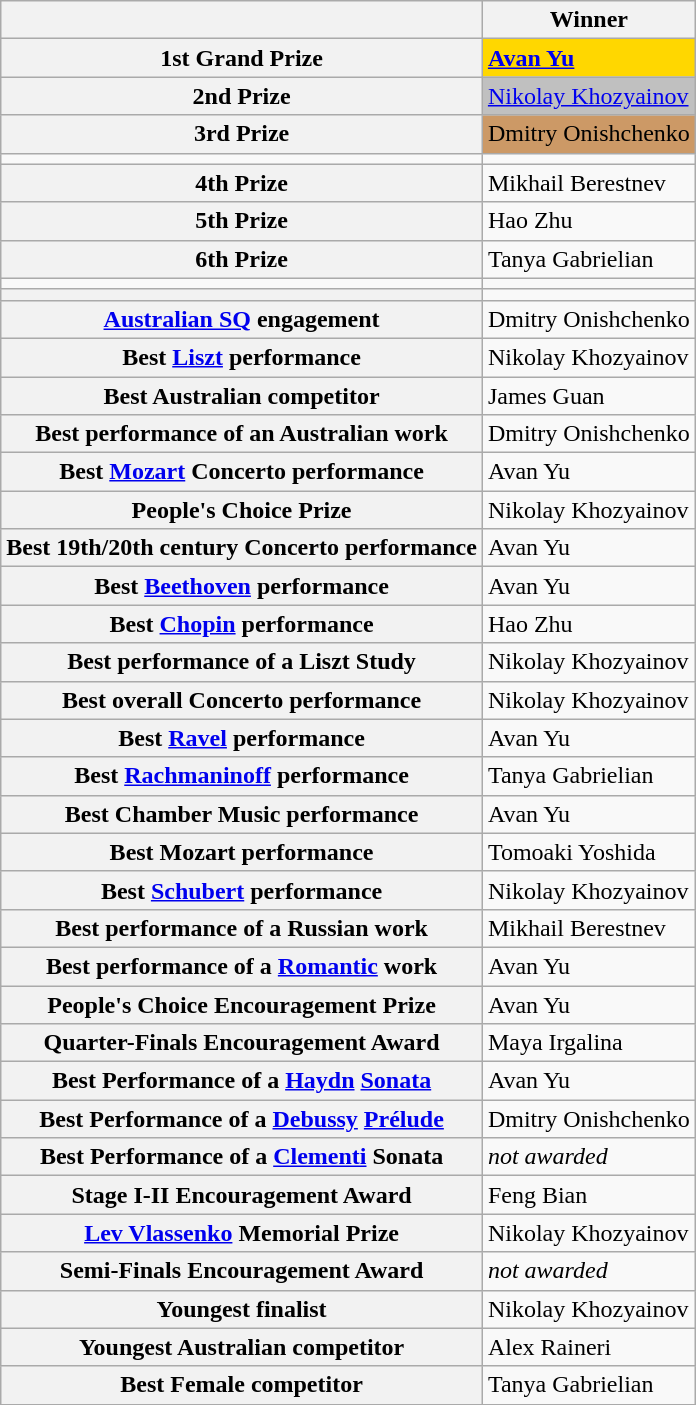<table class="wikitable">
<tr>
<th></th>
<th>Winner</th>
</tr>
<tr>
<th>1st Grand Prize</th>
<td bgcolor="gold"> <strong><a href='#'>Avan Yu</a></strong></td>
</tr>
<tr>
<th>2nd Prize</th>
<td bgcolor="silver"> <a href='#'>Nikolay Khozyainov</a></td>
</tr>
<tr>
<th>3rd Prize</th>
<td bgcolor="cc9966"> Dmitry Onishchenko</td>
</tr>
<tr>
<td></td>
<td></td>
</tr>
<tr>
<th>4th Prize</th>
<td> Mikhail Berestnev</td>
</tr>
<tr>
<th>5th Prize</th>
<td> Hao Zhu</td>
</tr>
<tr>
<th>6th Prize</th>
<td> Tanya Gabrielian</td>
</tr>
<tr>
<td></td>
</tr>
<tr>
<th></th>
<td></td>
</tr>
<tr>
<th><a href='#'>Australian SQ</a> engagement</th>
<td> Dmitry Onishchenko</td>
</tr>
<tr>
<th>Best <a href='#'>Liszt</a> performance</th>
<td> Nikolay Khozyainov</td>
</tr>
<tr>
<th>Best Australian competitor</th>
<td> James Guan</td>
</tr>
<tr>
<th>Best performance of an Australian work</th>
<td> Dmitry Onishchenko</td>
</tr>
<tr>
<th>Best <a href='#'>Mozart</a> Concerto performance</th>
<td> Avan Yu</td>
</tr>
<tr>
<th>People's Choice Prize</th>
<td> Nikolay Khozyainov</td>
</tr>
<tr>
<th>Best 19th/20th century Concerto performance</th>
<td> Avan Yu</td>
</tr>
<tr>
<th>Best <a href='#'>Beethoven</a> performance</th>
<td> Avan Yu</td>
</tr>
<tr>
<th>Best <a href='#'>Chopin</a> performance</th>
<td> Hao Zhu</td>
</tr>
<tr>
<th>Best performance of a Liszt Study</th>
<td> Nikolay Khozyainov</td>
</tr>
<tr>
<th>Best overall Concerto performance</th>
<td> Nikolay Khozyainov</td>
</tr>
<tr>
<th>Best <a href='#'>Ravel</a> performance</th>
<td> Avan Yu</td>
</tr>
<tr>
<th>Best <a href='#'>Rachmaninoff</a> performance</th>
<td> Tanya Gabrielian</td>
</tr>
<tr>
<th>Best Chamber Music performance</th>
<td> Avan Yu</td>
</tr>
<tr>
<th>Best Mozart performance</th>
<td> Tomoaki Yoshida</td>
</tr>
<tr>
<th>Best <a href='#'>Schubert</a> performance</th>
<td> Nikolay Khozyainov</td>
</tr>
<tr>
<th>Best performance of a Russian work</th>
<td> Mikhail Berestnev</td>
</tr>
<tr>
<th>Best performance of a <a href='#'>Romantic</a> work</th>
<td> Avan Yu</td>
</tr>
<tr>
<th>People's Choice Encouragement Prize</th>
<td> Avan Yu</td>
</tr>
<tr>
<th>Quarter-Finals Encouragement Award</th>
<td> Maya Irgalina</td>
</tr>
<tr>
<th>Best Performance of a <a href='#'>Haydn</a> <a href='#'>Sonata</a></th>
<td> Avan Yu</td>
</tr>
<tr>
<th>Best Performance of a <a href='#'>Debussy</a> <a href='#'>Prélude</a></th>
<td> Dmitry Onishchenko</td>
</tr>
<tr>
<th>Best Performance of a <a href='#'>Clementi</a> Sonata</th>
<td><em>not awarded</em></td>
</tr>
<tr>
<th>Stage I-II Encouragement Award</th>
<td> Feng Bian</td>
</tr>
<tr>
<th><a href='#'>Lev Vlassenko</a> Memorial Prize</th>
<td> Nikolay Khozyainov</td>
</tr>
<tr>
<th>Semi-Finals Encouragement Award</th>
<td><em>not awarded</em></td>
</tr>
<tr>
<th>Youngest finalist</th>
<td> Nikolay Khozyainov</td>
</tr>
<tr>
<th>Youngest Australian competitor</th>
<td> Alex Raineri</td>
</tr>
<tr>
<th>Best Female competitor</th>
<td> Tanya Gabrielian</td>
</tr>
<tr>
</tr>
</table>
